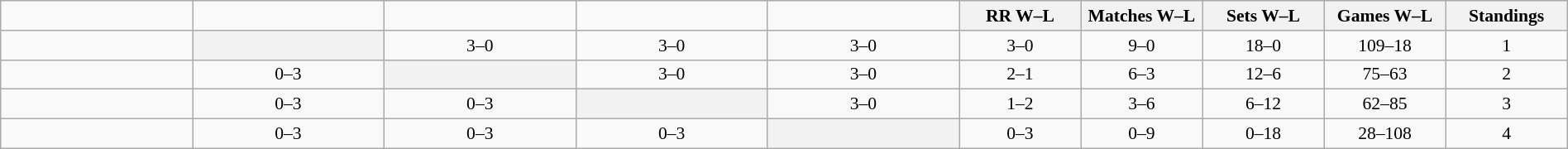<table class="wikitable" style="width: 100%; text-align:center; font-size:90%">
<tr>
<td width=130></td>
<td width=130></td>
<td width=130></td>
<td width=130></td>
<td width=130></td>
<th width=80>RR W–L</th>
<th width=80>Matches W–L</th>
<th width=80>Sets W–L</th>
<th width=80>Games W–L</th>
<th width=80>Standings</th>
</tr>
<tr>
<td style="text-align:left;"></td>
<th bgcolor="ededed"></th>
<td>3–0</td>
<td>3–0</td>
<td>3–0</td>
<td>3–0</td>
<td>9–0</td>
<td>18–0</td>
<td>109–18</td>
<td>1</td>
</tr>
<tr>
<td style="text-align:left;"></td>
<td>0–3</td>
<th bgcolor="ededed"></th>
<td>3–0</td>
<td>3–0</td>
<td>2–1</td>
<td>6–3</td>
<td>12–6</td>
<td>75–63</td>
<td>2</td>
</tr>
<tr>
<td style="text-align:left;"></td>
<td>0–3</td>
<td>0–3</td>
<th bgcolor="ededed"></th>
<td>3–0</td>
<td>1–2</td>
<td>3–6</td>
<td>6–12</td>
<td>62–85</td>
<td>3</td>
</tr>
<tr>
<td style="text-align:left;"></td>
<td>0–3</td>
<td>0–3</td>
<td>0–3</td>
<th bgcolor="ededed"></th>
<td>0–3</td>
<td>0–9</td>
<td>0–18</td>
<td>28–108</td>
<td>4</td>
</tr>
</table>
